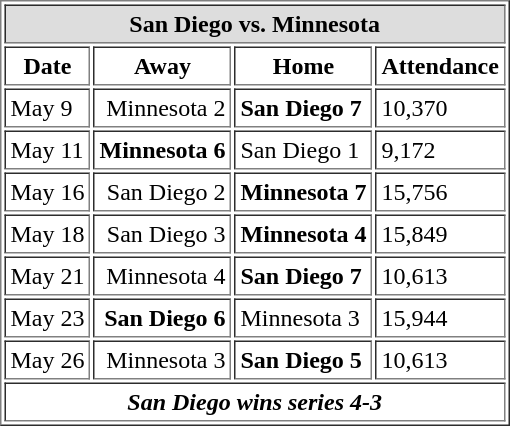<table cellpadding="3" border="1">
<tr>
<th bgcolor="#DDDDDD" align="center" colspan="4">San Diego vs. Minnesota</th>
</tr>
<tr>
<th>Date</th>
<th>Away</th>
<th>Home</th>
<th>Attendance</th>
</tr>
<tr>
<td>May 9</td>
<td align="right">Minnesota 2</td>
<td><strong>San Diego 7</strong></td>
<td>10,370</td>
</tr>
<tr>
<td>May 11</td>
<td align="right"><strong>Minnesota 6</strong></td>
<td>San Diego 1</td>
<td>9,172</td>
</tr>
<tr>
<td>May 16</td>
<td align="right">San Diego 2</td>
<td><strong>Minnesota 7</strong></td>
<td>15,756</td>
</tr>
<tr>
<td>May 18</td>
<td align="right">San Diego 3</td>
<td><strong>Minnesota 4</strong></td>
<td>15,849</td>
</tr>
<tr>
<td>May 21</td>
<td align="right">Minnesota 4</td>
<td><strong>San Diego 7</strong></td>
<td>10,613</td>
</tr>
<tr>
<td>May 23</td>
<td align="right"><strong>San Diego 6</strong></td>
<td>Minnesota 3</td>
<td>15,944</td>
</tr>
<tr>
<td>May 26</td>
<td align="right">Minnesota 3</td>
<td><strong>San Diego 5</strong></td>
<td>10,613</td>
</tr>
<tr>
<td align="center" colspan="4"><strong><em>San Diego wins series 4-3</em></strong></td>
</tr>
</table>
